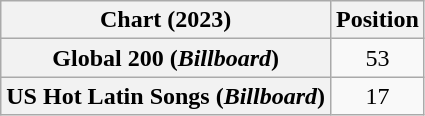<table class="wikitable sortable plainrowheaders" style="text-align:center">
<tr>
<th scope="col">Chart (2023)</th>
<th scope="col">Position</th>
</tr>
<tr>
<th scope="row">Global 200 (<em>Billboard</em>)</th>
<td>53</td>
</tr>
<tr>
<th scope="row">US Hot Latin Songs (<em>Billboard</em>)</th>
<td>17</td>
</tr>
</table>
